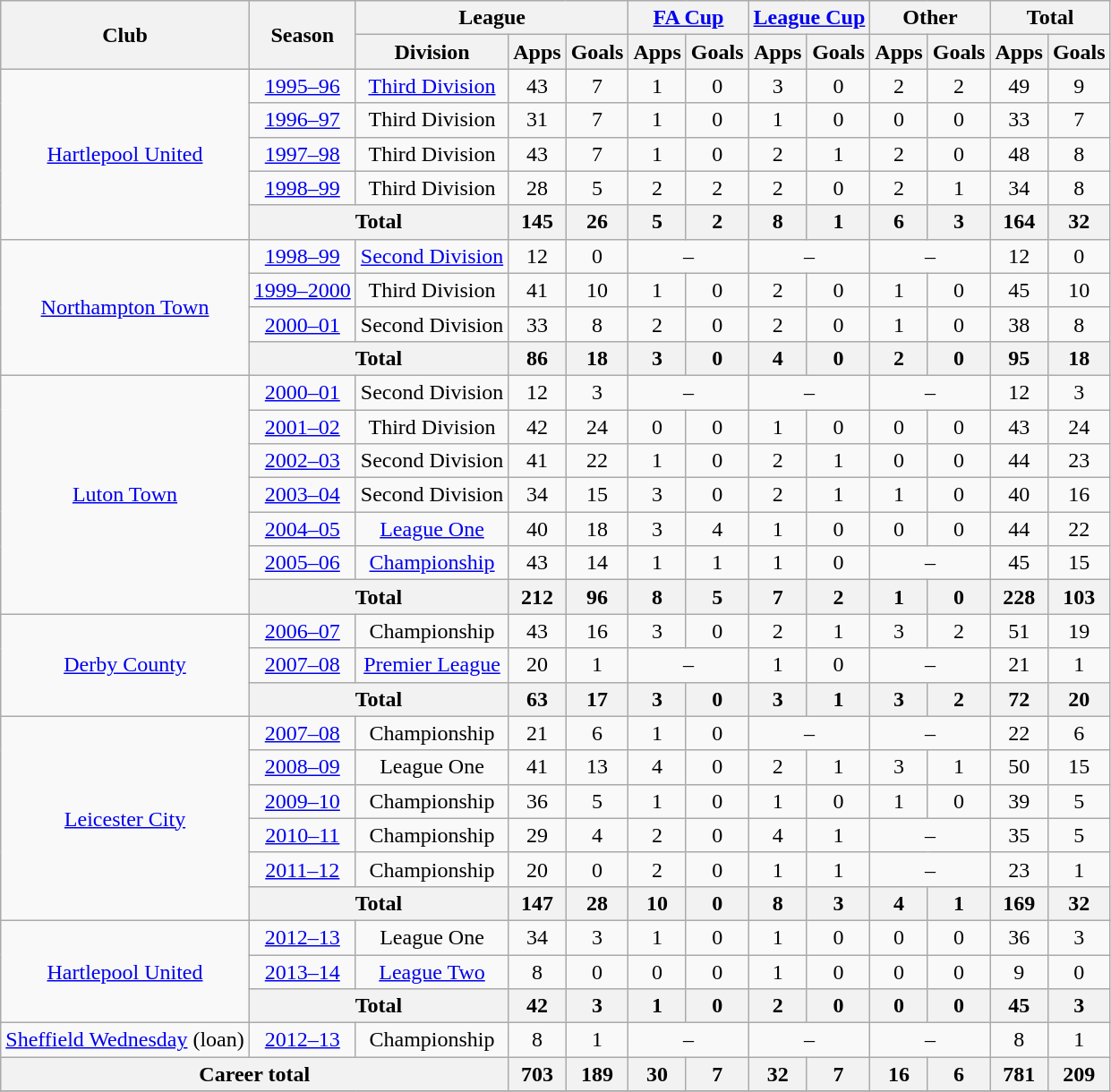<table class="wikitable" style="text-align:center">
<tr>
<th rowspan="2">Club</th>
<th rowspan="2">Season</th>
<th colspan="3">League</th>
<th colspan="2"><a href='#'>FA Cup</a></th>
<th colspan="2"><a href='#'>League Cup</a></th>
<th colspan="2">Other</th>
<th colspan="2">Total</th>
</tr>
<tr>
<th>Division</th>
<th>Apps</th>
<th>Goals</th>
<th>Apps</th>
<th>Goals</th>
<th>Apps</th>
<th>Goals</th>
<th>Apps</th>
<th>Goals</th>
<th>Apps</th>
<th>Goals</th>
</tr>
<tr>
<td rowspan="5"><a href='#'>Hartlepool United</a></td>
<td><a href='#'>1995–96</a></td>
<td><a href='#'>Third Division</a></td>
<td>43</td>
<td>7</td>
<td>1</td>
<td>0</td>
<td>3</td>
<td>0</td>
<td>2</td>
<td>2</td>
<td>49</td>
<td>9</td>
</tr>
<tr>
<td><a href='#'>1996–97</a></td>
<td>Third Division</td>
<td>31</td>
<td>7</td>
<td>1</td>
<td>0</td>
<td>1</td>
<td>0</td>
<td>0</td>
<td>0</td>
<td>33</td>
<td>7</td>
</tr>
<tr>
<td><a href='#'>1997–98</a></td>
<td>Third Division</td>
<td>43</td>
<td>7</td>
<td>1</td>
<td>0</td>
<td>2</td>
<td>1</td>
<td>2</td>
<td>0</td>
<td>48</td>
<td>8</td>
</tr>
<tr>
<td><a href='#'>1998–99</a></td>
<td>Third Division</td>
<td>28</td>
<td>5</td>
<td>2</td>
<td>2</td>
<td>2</td>
<td>0</td>
<td>2</td>
<td>1</td>
<td>34</td>
<td>8</td>
</tr>
<tr>
<th colspan="2">Total</th>
<th>145</th>
<th>26</th>
<th>5</th>
<th>2</th>
<th>8</th>
<th>1</th>
<th>6</th>
<th>3</th>
<th>164</th>
<th>32</th>
</tr>
<tr>
<td rowspan="4"><a href='#'>Northampton Town</a></td>
<td><a href='#'>1998–99</a></td>
<td><a href='#'>Second Division</a></td>
<td>12</td>
<td>0</td>
<td colspan="2">–</td>
<td colspan="2">–</td>
<td colspan="2">–</td>
<td>12</td>
<td>0</td>
</tr>
<tr>
<td><a href='#'>1999–2000</a></td>
<td>Third Division</td>
<td>41</td>
<td>10</td>
<td>1</td>
<td>0</td>
<td>2</td>
<td>0</td>
<td>1</td>
<td>0</td>
<td>45</td>
<td>10</td>
</tr>
<tr>
<td><a href='#'>2000–01</a></td>
<td>Second Division</td>
<td>33</td>
<td>8</td>
<td>2</td>
<td>0</td>
<td>2</td>
<td>0</td>
<td>1</td>
<td>0</td>
<td>38</td>
<td>8</td>
</tr>
<tr>
<th colspan="2">Total</th>
<th>86</th>
<th>18</th>
<th>3</th>
<th>0</th>
<th>4</th>
<th>0</th>
<th>2</th>
<th>0</th>
<th>95</th>
<th>18</th>
</tr>
<tr>
<td rowspan="7"><a href='#'>Luton Town</a></td>
<td><a href='#'>2000–01</a></td>
<td>Second Division</td>
<td>12</td>
<td>3</td>
<td colspan="2">–</td>
<td colspan="2">–</td>
<td colspan="2">–</td>
<td>12</td>
<td>3</td>
</tr>
<tr>
<td><a href='#'>2001–02</a></td>
<td>Third Division</td>
<td>42</td>
<td>24</td>
<td>0</td>
<td>0</td>
<td>1</td>
<td>0</td>
<td>0</td>
<td>0</td>
<td>43</td>
<td>24</td>
</tr>
<tr>
<td><a href='#'>2002–03</a></td>
<td>Second Division</td>
<td>41</td>
<td>22</td>
<td>1</td>
<td>0</td>
<td>2</td>
<td>1</td>
<td>0</td>
<td>0</td>
<td>44</td>
<td>23</td>
</tr>
<tr>
<td><a href='#'>2003–04</a></td>
<td>Second Division</td>
<td>34</td>
<td>15</td>
<td>3</td>
<td>0</td>
<td>2</td>
<td>1</td>
<td>1</td>
<td>0</td>
<td>40</td>
<td>16</td>
</tr>
<tr>
<td><a href='#'>2004–05</a></td>
<td><a href='#'>League One</a></td>
<td>40</td>
<td>18</td>
<td>3</td>
<td>4</td>
<td>1</td>
<td>0</td>
<td>0</td>
<td>0</td>
<td>44</td>
<td>22</td>
</tr>
<tr>
<td><a href='#'>2005–06</a></td>
<td><a href='#'>Championship</a></td>
<td>43</td>
<td>14</td>
<td>1</td>
<td>1</td>
<td>1</td>
<td>0</td>
<td colspan="2">–</td>
<td>45</td>
<td>15</td>
</tr>
<tr>
<th colspan="2">Total</th>
<th>212</th>
<th>96</th>
<th>8</th>
<th>5</th>
<th>7</th>
<th>2</th>
<th>1</th>
<th>0</th>
<th>228</th>
<th>103</th>
</tr>
<tr>
<td rowspan="3"><a href='#'>Derby County</a></td>
<td><a href='#'>2006–07</a></td>
<td>Championship</td>
<td>43</td>
<td>16</td>
<td>3</td>
<td>0</td>
<td>2</td>
<td>1</td>
<td>3</td>
<td>2</td>
<td>51</td>
<td>19</td>
</tr>
<tr>
<td><a href='#'>2007–08</a></td>
<td><a href='#'>Premier League</a></td>
<td>20</td>
<td>1</td>
<td colspan="2">–</td>
<td>1</td>
<td>0</td>
<td colspan="2">–</td>
<td>21</td>
<td>1</td>
</tr>
<tr>
<th colspan="2">Total</th>
<th>63</th>
<th>17</th>
<th>3</th>
<th>0</th>
<th>3</th>
<th>1</th>
<th>3</th>
<th>2</th>
<th>72</th>
<th>20</th>
</tr>
<tr>
<td rowspan="6"><a href='#'>Leicester City</a></td>
<td><a href='#'>2007–08</a></td>
<td>Championship</td>
<td>21</td>
<td>6</td>
<td>1</td>
<td>0</td>
<td colspan="2">–</td>
<td colspan="2">–</td>
<td>22</td>
<td>6</td>
</tr>
<tr>
<td><a href='#'>2008–09</a></td>
<td>League One</td>
<td>41</td>
<td>13</td>
<td>4</td>
<td>0</td>
<td>2</td>
<td>1</td>
<td>3</td>
<td>1</td>
<td>50</td>
<td>15</td>
</tr>
<tr>
<td><a href='#'>2009–10</a></td>
<td>Championship</td>
<td>36</td>
<td>5</td>
<td>1</td>
<td>0</td>
<td>1</td>
<td>0</td>
<td>1</td>
<td>0</td>
<td>39</td>
<td>5</td>
</tr>
<tr>
<td><a href='#'>2010–11</a></td>
<td>Championship</td>
<td>29</td>
<td>4</td>
<td>2</td>
<td>0</td>
<td>4</td>
<td>1</td>
<td colspan="2">–</td>
<td>35</td>
<td>5</td>
</tr>
<tr>
<td><a href='#'>2011–12</a></td>
<td>Championship</td>
<td>20</td>
<td>0</td>
<td>2</td>
<td>0</td>
<td>1</td>
<td>1</td>
<td colspan="2">–</td>
<td>23</td>
<td>1</td>
</tr>
<tr>
<th colspan="2">Total</th>
<th>147</th>
<th>28</th>
<th>10</th>
<th>0</th>
<th>8</th>
<th>3</th>
<th>4</th>
<th>1</th>
<th>169</th>
<th>32</th>
</tr>
<tr>
<td rowspan="3"><a href='#'>Hartlepool United</a></td>
<td><a href='#'>2012–13</a></td>
<td>League One</td>
<td>34</td>
<td>3</td>
<td>1</td>
<td>0</td>
<td>1</td>
<td>0</td>
<td>0</td>
<td>0</td>
<td>36</td>
<td>3</td>
</tr>
<tr>
<td><a href='#'>2013–14</a></td>
<td><a href='#'>League Two</a></td>
<td>8</td>
<td>0</td>
<td>0</td>
<td>0</td>
<td>1</td>
<td>0</td>
<td>0</td>
<td>0</td>
<td>9</td>
<td>0</td>
</tr>
<tr>
<th colspan="2">Total</th>
<th>42</th>
<th>3</th>
<th>1</th>
<th>0</th>
<th>2</th>
<th>0</th>
<th>0</th>
<th>0</th>
<th>45</th>
<th>3</th>
</tr>
<tr>
<td><a href='#'>Sheffield Wednesday</a> (loan)</td>
<td><a href='#'>2012–13</a></td>
<td>Championship</td>
<td>8</td>
<td>1</td>
<td colspan="2">–</td>
<td colspan="2">–</td>
<td colspan="2">–</td>
<td>8</td>
<td>1</td>
</tr>
<tr>
<th colspan="3">Career total</th>
<th>703</th>
<th>189</th>
<th>30</th>
<th>7</th>
<th>32</th>
<th>7</th>
<th>16</th>
<th>6</th>
<th>781</th>
<th>209</th>
</tr>
<tr>
</tr>
</table>
